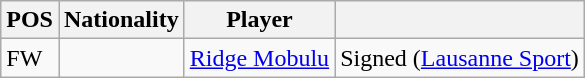<table class="wikitable">
<tr>
<th>POS</th>
<th>Nationality</th>
<th>Player</th>
<th></th>
</tr>
<tr>
<td>FW</td>
<td></td>
<td><a href='#'>Ridge Mobulu</a></td>
<td>Signed (<a href='#'>Lausanne Sport</a>)</td>
</tr>
</table>
